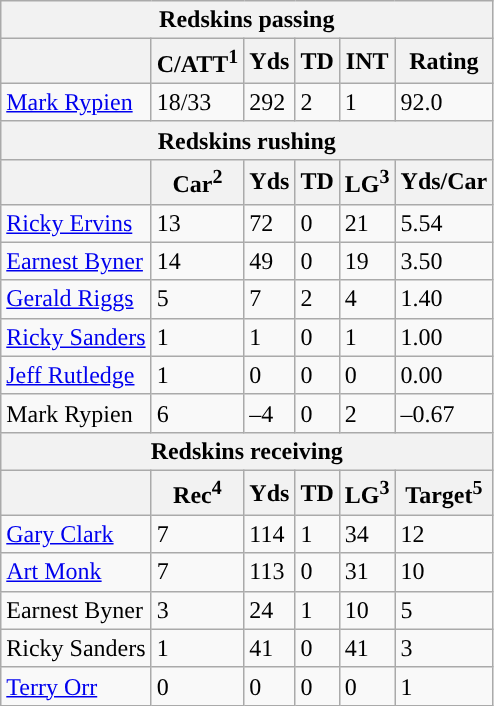<table class="wikitable">
<tr>
<th colspan="6">Redskins passing</th>
</tr>
<tr>
<th></th>
<th>C/ATT<sup>1</sup></th>
<th>Yds</th>
<th>TD</th>
<th>INT</th>
<th>Rating</th>
</tr>
<tr>
<td><a href='#'>Mark Rypien</a></td>
<td>18/33</td>
<td>292</td>
<td>2</td>
<td>1</td>
<td>92.0</td>
</tr>
<tr>
<th colspan="6">Redskins rushing</th>
</tr>
<tr>
<th></th>
<th>Car<sup>2</sup></th>
<th>Yds</th>
<th>TD</th>
<th>LG<sup>3</sup></th>
<th>Yds/Car</th>
</tr>
<tr>
<td><a href='#'>Ricky Ervins</a></td>
<td>13</td>
<td>72</td>
<td>0</td>
<td>21</td>
<td>5.54</td>
</tr>
<tr>
<td><a href='#'>Earnest Byner</a></td>
<td>14</td>
<td>49</td>
<td>0</td>
<td>19</td>
<td>3.50</td>
</tr>
<tr>
<td><a href='#'>Gerald Riggs</a></td>
<td>5</td>
<td>7</td>
<td>2</td>
<td>4</td>
<td>1.40</td>
</tr>
<tr>
<td><a href='#'>Ricky Sanders</a></td>
<td>1</td>
<td>1</td>
<td>0</td>
<td>1</td>
<td>1.00</td>
</tr>
<tr>
<td><a href='#'>Jeff Rutledge</a></td>
<td>1</td>
<td>0</td>
<td>0</td>
<td>0</td>
<td>0.00</td>
</tr>
<tr>
<td>Mark Rypien</td>
<td>6</td>
<td>–4</td>
<td>0</td>
<td>2</td>
<td>–0.67</td>
</tr>
<tr>
<th colspan="6">Redskins receiving</th>
</tr>
<tr>
<th></th>
<th>Rec<sup>4</sup></th>
<th>Yds</th>
<th>TD</th>
<th>LG<sup>3</sup></th>
<th>Target<sup>5</sup></th>
</tr>
<tr>
<td><a href='#'>Gary Clark</a></td>
<td>7</td>
<td>114</td>
<td>1</td>
<td>34</td>
<td>12</td>
</tr>
<tr>
<td><a href='#'>Art Monk</a></td>
<td>7</td>
<td>113</td>
<td>0</td>
<td>31</td>
<td>10</td>
</tr>
<tr>
<td>Earnest Byner</td>
<td>3</td>
<td>24</td>
<td>1</td>
<td>10</td>
<td>5</td>
</tr>
<tr>
<td>Ricky Sanders</td>
<td>1</td>
<td>41</td>
<td>0</td>
<td>41</td>
<td>3</td>
</tr>
<tr>
<td><a href='#'>Terry Orr</a></td>
<td>0</td>
<td>0</td>
<td>0</td>
<td>0</td>
<td>1</td>
</tr>
</table>
